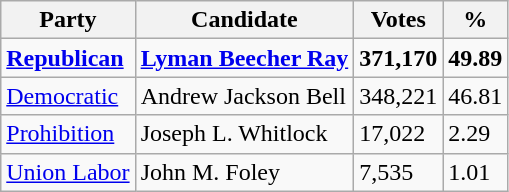<table class="wikitable">
<tr>
<th>Party</th>
<th>Candidate</th>
<th>Votes</th>
<th>%</th>
</tr>
<tr>
<td><a href='#'><strong>Republican</strong></a></td>
<td><strong><a href='#'>Lyman Beecher Ray</a></strong></td>
<td><strong>371,170</strong></td>
<td><strong>49.89</strong></td>
</tr>
<tr>
<td><a href='#'>Democratic</a></td>
<td>Andrew Jackson Bell</td>
<td>348,221</td>
<td>46.81</td>
</tr>
<tr>
<td><a href='#'>Prohibition</a></td>
<td>Joseph L. Whitlock</td>
<td>17,022</td>
<td>2.29</td>
</tr>
<tr>
<td><a href='#'>Union Labor</a></td>
<td>John M. Foley</td>
<td>7,535</td>
<td>1.01</td>
</tr>
</table>
